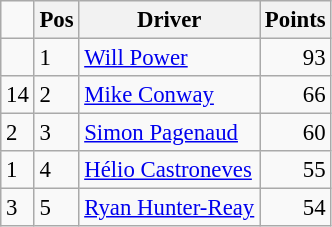<table class="wikitable" style="font-size: 95%;">
<tr>
<td></td>
<th>Pos</th>
<th>Driver</th>
<th>Points</th>
</tr>
<tr>
<td align="left"></td>
<td>1</td>
<td> <a href='#'>Will Power</a></td>
<td align="right">93</td>
</tr>
<tr>
<td align="left"> 14</td>
<td>2</td>
<td> <a href='#'>Mike Conway</a></td>
<td align="right">66</td>
</tr>
<tr>
<td align="left"> 2</td>
<td>3</td>
<td> <a href='#'>Simon Pagenaud</a></td>
<td align="right">60</td>
</tr>
<tr>
<td align="left"> 1</td>
<td>4</td>
<td> <a href='#'>Hélio Castroneves</a></td>
<td align="right">55</td>
</tr>
<tr>
<td align="left"> 3</td>
<td>5</td>
<td> <a href='#'>Ryan Hunter-Reay</a></td>
<td align="right">54</td>
</tr>
</table>
